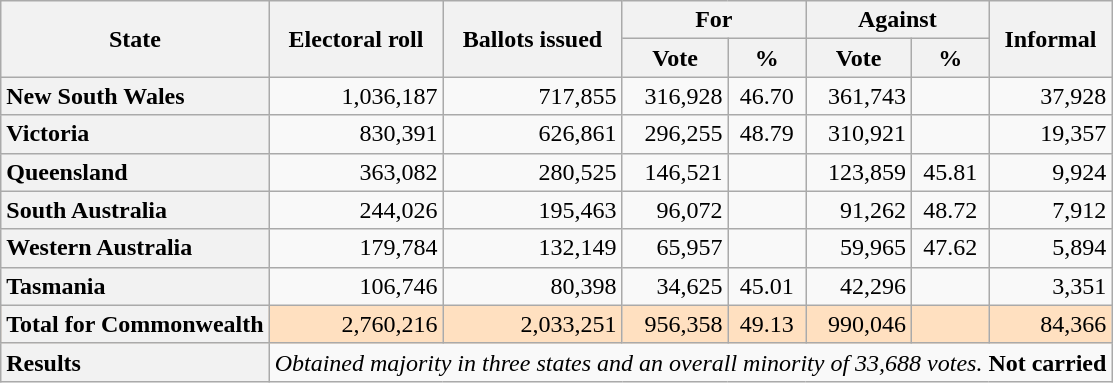<table class="wikitable">
<tr>
<th width:180px" rowspan="2">State</th>
<th width:70px" align=center rowspan="2">Electoral roll</th>
<th width:70px" align=center rowspan="2">Ballots issued</th>
<th width:140px" align=center colspan="2">For</th>
<th width:140px" align=center colspan="2">Against</th>
<th width:70px" align=center rowspan="2">Informal</th>
</tr>
<tr>
<th width:70px" align=center>Vote</th>
<th width:70px" align=center>%</th>
<th width:70px" align=center>Vote</th>
<th width:70px" align=center>%</th>
</tr>
<tr align="right">
<th style="text-align:left;">New South Wales</th>
<td>1,036,187</td>
<td>717,855</td>
<td>316,928</td>
<td align="middle">46.70</td>
<td>361,743</td>
<td></td>
<td>37,928</td>
</tr>
<tr align="right">
<th style="text-align:left;">Victoria</th>
<td>830,391</td>
<td>626,861</td>
<td>296,255</td>
<td align="middle">48.79</td>
<td>310,921</td>
<td></td>
<td>19,357</td>
</tr>
<tr align="right">
<th style="text-align:left;">Queensland</th>
<td>363,082</td>
<td>280,525</td>
<td>146,521</td>
<td></td>
<td>123,859</td>
<td align="middle">45.81</td>
<td>9,924</td>
</tr>
<tr align="right">
<th style="text-align:left;">South Australia</th>
<td>244,026</td>
<td>195,463</td>
<td>96,072</td>
<td></td>
<td>91,262</td>
<td align="middle">48.72</td>
<td>7,912</td>
</tr>
<tr align="right">
<th style="text-align:left;">Western Australia</th>
<td>179,784</td>
<td>132,149</td>
<td>65,957</td>
<td></td>
<td>59,965</td>
<td align="middle">47.62</td>
<td>5,894</td>
</tr>
<tr align="right">
<th style="text-align:left;">Tasmania</th>
<td>106,746</td>
<td>80,398</td>
<td>34,625</td>
<td align="middle">45.01</td>
<td>42,296</td>
<td></td>
<td>3,351</td>
</tr>
<tr bgcolor=#FFE0C0 align="right">
<th style="text-align:left;">Total for Commonwealth</th>
<td noWrap>2,760,216</td>
<td noWrap>2,033,251</td>
<td noWrap>956,358</td>
<td noWrap align="middle">49.13</td>
<td noWrap>990,046</td>
<td></td>
<td noWrap>84,366</td>
</tr>
<tr>
<th style="text-align:left;">Results</th>
<td colSpan="8"><em>Obtained majority in three states and an overall minority of 33,688 votes.</em> <strong>Not carried</strong></td>
</tr>
</table>
